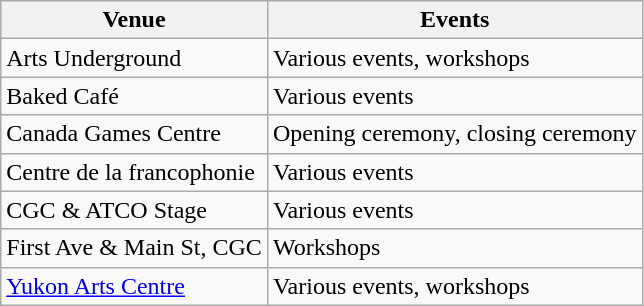<table class="sortable wikitable">
<tr>
<th>Venue</th>
<th>Events</th>
</tr>
<tr>
<td>Arts Underground</td>
<td>Various events, workshops</td>
</tr>
<tr>
<td>Baked Café</td>
<td>Various events</td>
</tr>
<tr>
<td>Canada Games Centre</td>
<td>Opening ceremony, closing ceremony</td>
</tr>
<tr>
<td>Centre de la francophonie</td>
<td>Various events</td>
</tr>
<tr>
<td>CGC & ATCO Stage</td>
<td>Various events</td>
</tr>
<tr>
<td>First Ave & Main St, CGC</td>
<td>Workshops</td>
</tr>
<tr>
<td><a href='#'>Yukon Arts Centre</a></td>
<td>Various events, workshops</td>
</tr>
</table>
